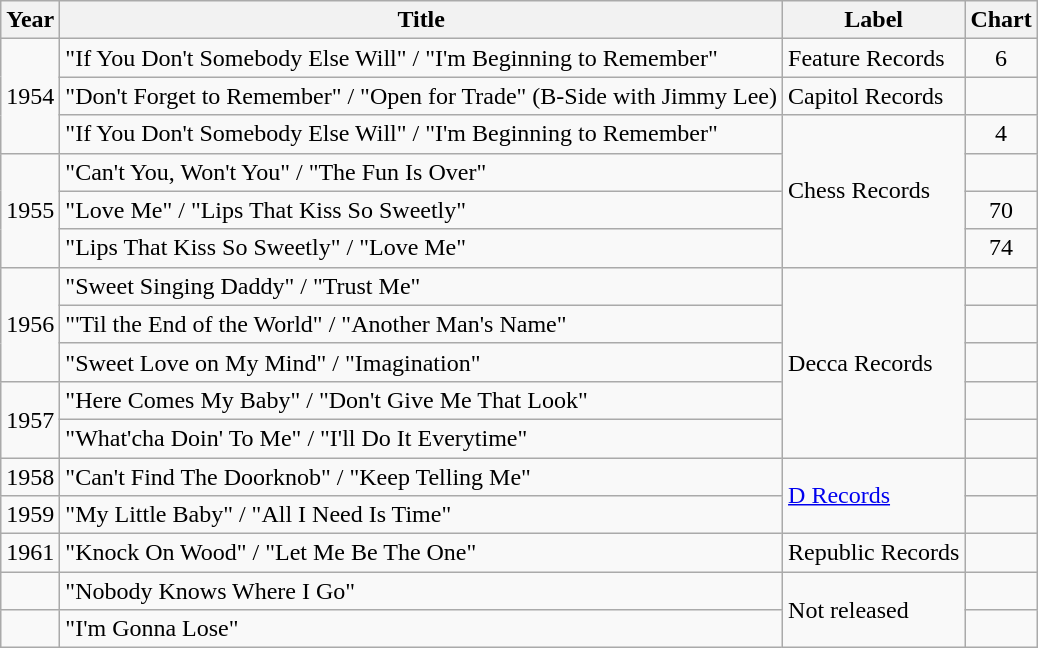<table class="wikitable">
<tr>
<th>Year</th>
<th>Title</th>
<th>Label</th>
<th>Chart</th>
</tr>
<tr>
<td rowspan="3">1954</td>
<td>"If You Don't Somebody Else Will" / "I'm Beginning to Remember"</td>
<td>Feature Records</td>
<td align="center">6</td>
</tr>
<tr>
<td>"Don't Forget to Remember" / "Open for Trade" (B-Side with Jimmy Lee)</td>
<td>Capitol Records</td>
<td align="center"></td>
</tr>
<tr>
<td>"If You Don't Somebody Else Will" / "I'm Beginning to Remember"</td>
<td rowspan="4">Chess Records</td>
<td align="center">4</td>
</tr>
<tr>
<td rowspan="3">1955</td>
<td>"Can't You, Won't You" / "The Fun Is Over"</td>
<td align="center"></td>
</tr>
<tr>
<td>"Love Me" / "Lips That Kiss So Sweetly"</td>
<td align="center">70</td>
</tr>
<tr>
<td>"Lips That Kiss So Sweetly" / "Love Me"</td>
<td align="center">74</td>
</tr>
<tr>
<td rowspan="3">1956</td>
<td>"Sweet Singing Daddy" / "Trust Me"</td>
<td rowspan="5">Decca Records</td>
<td align="center"></td>
</tr>
<tr>
<td>"'Til the End of the World" / "Another Man's Name"</td>
<td align="center"></td>
</tr>
<tr>
<td>"Sweet Love on My Mind" / "Imagination"</td>
<td align="center"></td>
</tr>
<tr>
<td rowspan="2">1957</td>
<td>"Here Comes My Baby" / "Don't Give Me That Look"</td>
<td align="center"></td>
</tr>
<tr>
<td>"What'cha Doin' To Me" / "I'll Do It Everytime"</td>
<td align="center"></td>
</tr>
<tr>
<td>1958</td>
<td>"Can't Find The Doorknob" / "Keep Telling Me"</td>
<td rowspan="2"><a href='#'>D Records</a></td>
<td align="center"></td>
</tr>
<tr>
<td>1959</td>
<td>"My Little Baby" / "All I Need Is Time"</td>
<td align="center"></td>
</tr>
<tr>
<td>1961</td>
<td>"Knock On Wood" / "Let Me Be The One"</td>
<td>Republic Records</td>
<td align="center"></td>
</tr>
<tr>
<td></td>
<td>"Nobody Knows Where I Go"</td>
<td rowspan="2">Not released</td>
<td></td>
</tr>
<tr>
<td></td>
<td>"I'm Gonna Lose"</td>
<td></td>
</tr>
</table>
